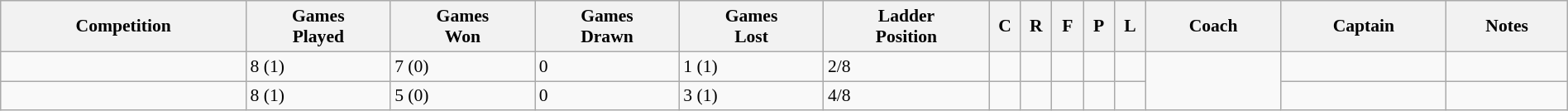<table class="wikitable" width="100%" style="font-size:90%">
<tr>
<th>Competition</th>
<th>Games<br>Played</th>
<th>Games<br>Won</th>
<th>Games<br>Drawn</th>
<th>Games<br>Lost</th>
<th>Ladder<br>Position</th>
<th width="2%">C</th>
<th width="2%">R</th>
<th width="2%">F</th>
<th width="2%">P</th>
<th width="2%">L</th>
<th>Coach</th>
<th>Captain</th>
<th>Notes</th>
</tr>
<tr>
<td></td>
<td>8 (1)</td>
<td>7 (0)</td>
<td>0</td>
<td>1 (1)</td>
<td>2/8</td>
<td></td>
<td></td>
<td></td>
<td></td>
<td></td>
<td rowspan="2"></td>
<td rowspan="1"></td>
<td></td>
</tr>
<tr>
<td></td>
<td>8 (1)</td>
<td>5 (0)</td>
<td>0</td>
<td>3 (1)</td>
<td>4/8</td>
<td></td>
<td></td>
<td></td>
<td></td>
<td></td>
<td rowspan="1"></td>
<td></td>
</tr>
</table>
